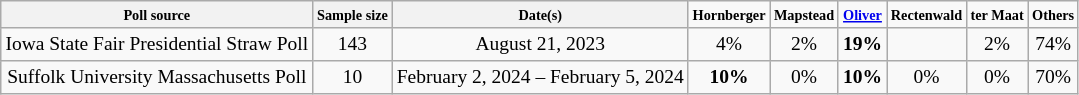<table class="wikitable" style="text-align:center;font-size:small;">
<tr>
<th style="font-size:88%"><small>Poll source</small></th>
<th style="font-size:88%"><small>Sample size</small></th>
<th style="font-size:88%"><small>Date(s)</small></th>
<td style="font-size:88%"><small><strong>Hornberger</strong></small></td>
<td style="font-size:88%"><small><strong>Mapstead</strong></small></td>
<td style="font-size:88%"><small><strong><a href='#'>Oliver</a></strong></small></td>
<td style="font-size:88%"><small><strong>Rectenwald</strong></small></td>
<td style="font-size:88%"><small><strong>ter Maat</strong></small></td>
<td style="font-size:88%"><small><strong>Others</strong></small></td>
</tr>
<tr>
<td>Iowa State Fair Presidential Straw Poll</td>
<td>143</td>
<td>August 21, 2023</td>
<td>4%</td>
<td>2%</td>
<td><strong>19%</strong></td>
<td></td>
<td>2%</td>
<td>74%</td>
</tr>
<tr>
<td>Suffolk University Massachusetts Poll</td>
<td>10</td>
<td>February 2, 2024 – February 5, 2024</td>
<td><strong>10%</strong></td>
<td>0%</td>
<td><strong>10%</strong></td>
<td>0%</td>
<td>0%</td>
<td>70%</td>
</tr>
</table>
